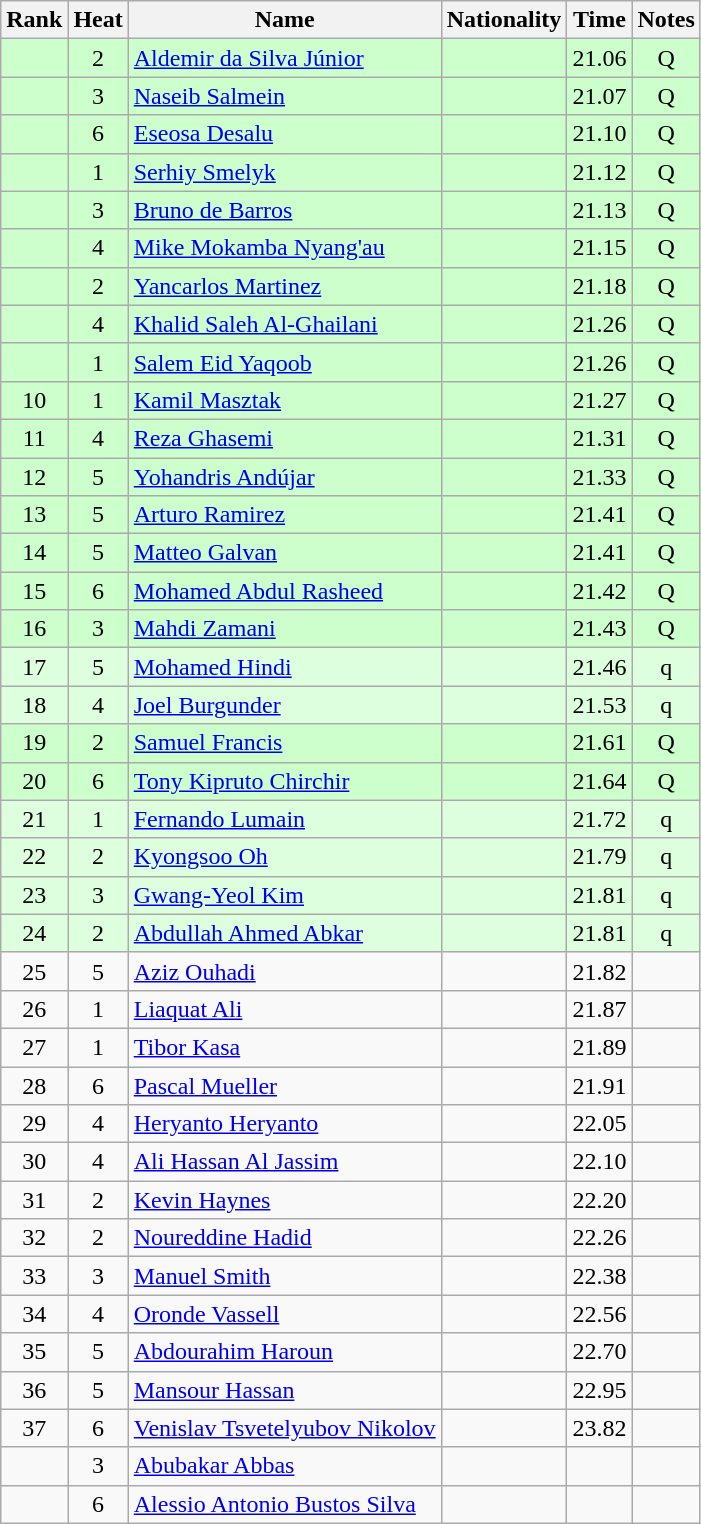<table class="wikitable sortable" style="text-align:center">
<tr>
<th>Rank</th>
<th>Heat</th>
<th>Name</th>
<th>Nationality</th>
<th>Time</th>
<th>Notes</th>
</tr>
<tr bgcolor=ccffcc>
<td></td>
<td>2</td>
<td align=left><a href='#'>Aldemir da Silva Júnior</a></td>
<td align=left></td>
<td>21.06</td>
<td>Q</td>
</tr>
<tr bgcolor=ccffcc>
<td></td>
<td>3</td>
<td align=left><a href='#'>Naseib Salmein</a></td>
<td align=left></td>
<td>21.07</td>
<td>Q</td>
</tr>
<tr bgcolor=ccffcc>
<td></td>
<td>6</td>
<td align=left><a href='#'>Eseosa Desalu</a></td>
<td align=left></td>
<td>21.10</td>
<td>Q</td>
</tr>
<tr bgcolor=ccffcc>
<td></td>
<td>1</td>
<td align=left><a href='#'>Serhiy Smelyk</a></td>
<td align=left></td>
<td>21.12</td>
<td>Q</td>
</tr>
<tr bgcolor=ccffcc>
<td></td>
<td>3</td>
<td align=left><a href='#'>Bruno de Barros</a></td>
<td align=left></td>
<td>21.13</td>
<td>Q</td>
</tr>
<tr bgcolor=ccffcc>
<td></td>
<td>4</td>
<td align=left><a href='#'>Mike Mokamba Nyang'au</a></td>
<td align=left></td>
<td>21.15</td>
<td>Q</td>
</tr>
<tr bgcolor=ccffcc>
<td></td>
<td>2</td>
<td align=left><a href='#'>Yancarlos Martinez</a></td>
<td align=left></td>
<td>21.18</td>
<td>Q</td>
</tr>
<tr bgcolor=ccffcc>
<td></td>
<td>4</td>
<td align=left><a href='#'>Khalid Saleh Al-Ghailani</a></td>
<td align=left></td>
<td>21.26</td>
<td>Q</td>
</tr>
<tr bgcolor=ccffcc>
<td></td>
<td>1</td>
<td align=left><a href='#'>Salem Eid Yaqoob</a></td>
<td align=left></td>
<td>21.26</td>
<td>Q</td>
</tr>
<tr bgcolor=ccffcc>
<td>10</td>
<td>1</td>
<td align=left><a href='#'>Kamil Masztak</a></td>
<td align=left></td>
<td>21.27</td>
<td>Q</td>
</tr>
<tr bgcolor=ccffcc>
<td>11</td>
<td>4</td>
<td align=left><a href='#'>Reza Ghasemi</a></td>
<td align=left></td>
<td>21.31</td>
<td>Q</td>
</tr>
<tr bgcolor=ccffcc>
<td>12</td>
<td>5</td>
<td align=left><a href='#'>Yohandris Andújar</a></td>
<td align=left></td>
<td>21.33</td>
<td>Q</td>
</tr>
<tr bgcolor=ccffcc>
<td>13</td>
<td>5</td>
<td align=left><a href='#'>Arturo Ramirez</a></td>
<td align=left></td>
<td>21.41</td>
<td>Q</td>
</tr>
<tr bgcolor=ccffcc>
<td>14</td>
<td>5</td>
<td align=left><a href='#'>Matteo Galvan</a></td>
<td align=left></td>
<td>21.41</td>
<td>Q</td>
</tr>
<tr bgcolor=ccffcc>
<td>15</td>
<td>6</td>
<td align=left><a href='#'>Mohamed Abdul Rasheed</a></td>
<td align=left></td>
<td>21.42</td>
<td>Q</td>
</tr>
<tr bgcolor=ccffcc>
<td>16</td>
<td>3</td>
<td align=left><a href='#'>Mahdi Zamani</a></td>
<td align=left></td>
<td>21.43</td>
<td>Q</td>
</tr>
<tr bgcolor=ddffdd>
<td>17</td>
<td>5</td>
<td align=left><a href='#'>Mohamed Hindi</a></td>
<td align=left></td>
<td>21.46</td>
<td>q</td>
</tr>
<tr bgcolor=ddffdd>
<td>18</td>
<td>4</td>
<td align=left><a href='#'>Joel Burgunder</a></td>
<td align=left></td>
<td>21.53</td>
<td>q</td>
</tr>
<tr bgcolor=ccffcc>
<td>19</td>
<td>2</td>
<td align=left><a href='#'>Samuel Francis</a></td>
<td align=left></td>
<td>21.61</td>
<td>Q</td>
</tr>
<tr bgcolor=ccffcc>
<td>20</td>
<td>6</td>
<td align=left><a href='#'>Tony Kipruto Chirchir</a></td>
<td align=left></td>
<td>21.64</td>
<td>Q</td>
</tr>
<tr bgcolor=ddffdd>
<td>21</td>
<td>1</td>
<td align=left><a href='#'>Fernando Lumain</a></td>
<td align=left></td>
<td>21.72</td>
<td>q</td>
</tr>
<tr bgcolor=ddffdd>
<td>22</td>
<td>2</td>
<td align=left><a href='#'>Kyongsoo Oh</a></td>
<td align=left></td>
<td>21.79</td>
<td>q</td>
</tr>
<tr bgcolor=ddffdd>
<td>23</td>
<td>3</td>
<td align=left><a href='#'>Gwang-Yeol Kim</a></td>
<td align=left></td>
<td>21.81</td>
<td>q</td>
</tr>
<tr bgcolor=ddffdd>
<td>24</td>
<td>2</td>
<td align=left><a href='#'>Abdullah Ahmed Abkar</a></td>
<td align=left></td>
<td>21.81</td>
<td>q</td>
</tr>
<tr>
<td>25</td>
<td>5</td>
<td align=left><a href='#'>Aziz Ouhadi</a></td>
<td align=left></td>
<td>21.82</td>
<td></td>
</tr>
<tr>
<td>26</td>
<td>1</td>
<td align=left><a href='#'>Liaquat Ali</a></td>
<td align=left></td>
<td>21.87</td>
<td></td>
</tr>
<tr>
<td>27</td>
<td>1</td>
<td align=left><a href='#'>Tibor Kasa</a></td>
<td align=left></td>
<td>21.89</td>
<td></td>
</tr>
<tr>
<td>28</td>
<td>6</td>
<td align=left><a href='#'>Pascal Mueller</a></td>
<td align=left></td>
<td>21.91</td>
<td></td>
</tr>
<tr>
<td>29</td>
<td>4</td>
<td align=left><a href='#'>Heryanto Heryanto</a></td>
<td align=left></td>
<td>22.05</td>
<td></td>
</tr>
<tr>
<td>30</td>
<td>4</td>
<td align=left><a href='#'>Ali Hassan Al Jassim</a></td>
<td align=left></td>
<td>22.10</td>
<td></td>
</tr>
<tr>
<td>31</td>
<td>2</td>
<td align=left><a href='#'>Kevin Haynes</a></td>
<td align=left></td>
<td>22.20</td>
<td></td>
</tr>
<tr>
<td>32</td>
<td>2</td>
<td align=left><a href='#'>Noureddine Hadid</a></td>
<td align=left></td>
<td>22.26</td>
<td></td>
</tr>
<tr>
<td>33</td>
<td>3</td>
<td align=left><a href='#'>Manuel Smith</a></td>
<td align=left></td>
<td>22.38</td>
<td></td>
</tr>
<tr>
<td>34</td>
<td>4</td>
<td align=left><a href='#'>Oronde Vassell</a></td>
<td align=left></td>
<td>22.56</td>
<td></td>
</tr>
<tr>
<td>35</td>
<td>5</td>
<td align=left><a href='#'>Abdourahim Haroun</a></td>
<td align=left></td>
<td>22.70</td>
<td></td>
</tr>
<tr>
<td>36</td>
<td>5</td>
<td align=left><a href='#'>Mansour Hassan</a></td>
<td align=left></td>
<td>22.95</td>
<td></td>
</tr>
<tr>
<td>37</td>
<td>6</td>
<td align=left><a href='#'>Venislav Tsvetelyubov Nikolov</a></td>
<td align=left></td>
<td>23.82</td>
<td></td>
</tr>
<tr>
<td></td>
<td>3</td>
<td align=left><a href='#'>Abubakar Abbas</a></td>
<td align=left></td>
<td></td>
<td></td>
</tr>
<tr>
<td></td>
<td>6</td>
<td align=left><a href='#'>Alessio Antonio Bustos Silva</a></td>
<td align=left></td>
<td></td>
<td></td>
</tr>
</table>
